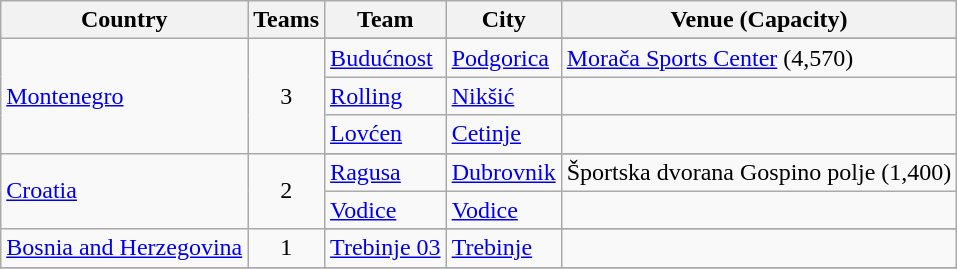<table class="wikitable">
<tr>
<th>Country</th>
<th>Teams</th>
<th>Team</th>
<th>City</th>
<th>Venue (Capacity)</th>
</tr>
<tr>
<td rowspan=4> <a href='#'>Montenegro</a></td>
<td align=center rowspan=4>3</td>
</tr>
<tr>
<td><a href='#'>Budućnost</a></td>
<td><a href='#'>Podgorica</a></td>
<td><a href='#'>Morača Sports Center</a> (4,570)</td>
</tr>
<tr>
<td><a href='#'>Rolling</a></td>
<td><a href='#'>Nikšić</a></td>
<td></td>
</tr>
<tr>
<td><a href='#'>Lovćen</a></td>
<td><a href='#'>Cetinje</a></td>
<td></td>
</tr>
<tr>
<td rowspan=3> <a href='#'>Croatia</a></td>
<td align=center rowspan=3>2</td>
</tr>
<tr>
<td><a href='#'>Ragusa</a></td>
<td><a href='#'>Dubrovnik</a></td>
<td>Športska dvorana Gospino polje (1,400)</td>
</tr>
<tr>
<td><a href='#'>Vodice</a></td>
<td><a href='#'>Vodice</a></td>
<td></td>
</tr>
<tr>
<td rowspan=2> <a href='#'>Bosnia and Herzegovina</a></td>
<td align=center rowspan=2>1</td>
</tr>
<tr>
<td><a href='#'>Trebinje 03</a></td>
<td><a href='#'>Trebinje</a></td>
<td></td>
</tr>
<tr>
</tr>
</table>
